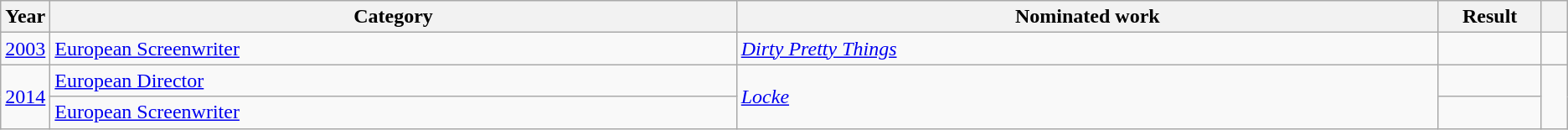<table class="wikitable sortable">
<tr>
<th scope="col" style="width:1em;">Year</th>
<th scope="col" style="width:39em;">Category</th>
<th scope="col" style="width:40em;">Nominated work</th>
<th scope="col" style="width:5em;">Result</th>
<th scope="col" style="width:1em;"class="unsortable"></th>
</tr>
<tr>
<td><a href='#'>2003</a></td>
<td><a href='#'>European Screenwriter</a></td>
<td><em><a href='#'>Dirty Pretty Things</a></em></td>
<td></td>
<td></td>
</tr>
<tr>
<td rowspan="2"><a href='#'>2014</a></td>
<td><a href='#'>European Director</a></td>
<td rowspan="2"><em><a href='#'>Locke</a></em></td>
<td></td>
<td rowspan="2"></td>
</tr>
<tr>
<td><a href='#'>European Screenwriter</a></td>
<td></td>
</tr>
</table>
